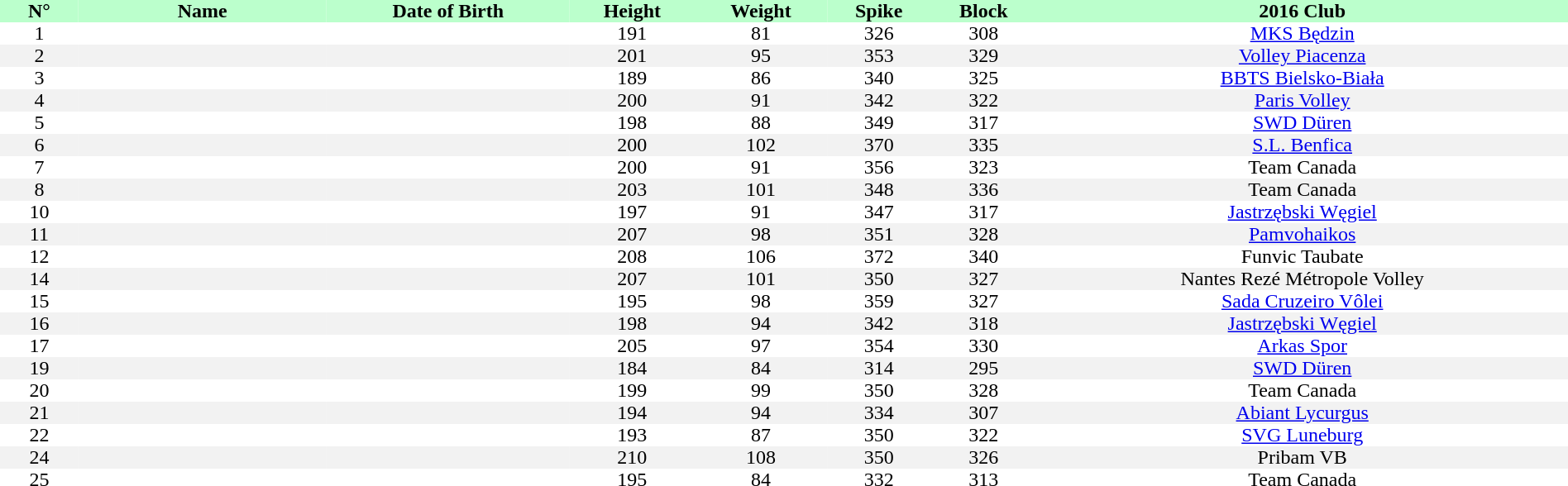<table style="text-align:center; border:none;" cellpadding=0 cellspacing=0 width=100%>
<tr style="background: #bbffcc;">
<th width="5%">N°</th>
<th width=200px>Name</th>
<th>Date of Birth</th>
<th>Height</th>
<th>Weight</th>
<th>Spike</th>
<th>Block</th>
<th>2016 Club</th>
</tr>
<tr>
<td>1</td>
<td></td>
<td></td>
<td>191</td>
<td>81</td>
<td>326</td>
<td>308</td>
<td><a href='#'>MKS Będzin</a></td>
</tr>
<tr bgcolor="#f2f2f2">
<td>2</td>
<td></td>
<td></td>
<td>201</td>
<td>95</td>
<td>353</td>
<td>329</td>
<td><a href='#'>Volley Piacenza</a></td>
</tr>
<tr>
<td>3</td>
<td></td>
<td></td>
<td>189</td>
<td>86</td>
<td>340</td>
<td>325</td>
<td><a href='#'>BBTS Bielsko-Biała</a></td>
</tr>
<tr bgcolor="#f2f2f2">
<td>4</td>
<td></td>
<td></td>
<td>200</td>
<td>91</td>
<td>342</td>
<td>322</td>
<td><a href='#'>Paris Volley</a></td>
</tr>
<tr>
<td>5</td>
<td></td>
<td></td>
<td>198</td>
<td>88</td>
<td>349</td>
<td>317</td>
<td><a href='#'>SWD Düren</a></td>
</tr>
<tr bgcolor="#f2f2f2">
<td>6</td>
<td></td>
<td></td>
<td>200</td>
<td>102</td>
<td>370</td>
<td>335</td>
<td><a href='#'>S.L. Benfica</a></td>
</tr>
<tr>
<td>7</td>
<td></td>
<td></td>
<td>200</td>
<td>91</td>
<td>356</td>
<td>323</td>
<td>Team Canada</td>
</tr>
<tr bgcolor="#f2f2f2">
<td>8</td>
<td></td>
<td></td>
<td>203</td>
<td>101</td>
<td>348</td>
<td>336</td>
<td>Team Canada</td>
</tr>
<tr>
<td>10</td>
<td></td>
<td></td>
<td>197</td>
<td>91</td>
<td>347</td>
<td>317</td>
<td><a href='#'>Jastrzębski Węgiel</a></td>
</tr>
<tr bgcolor="#f2f2f2">
<td>11</td>
<td></td>
<td></td>
<td>207</td>
<td>98</td>
<td>351</td>
<td>328</td>
<td><a href='#'>Pamvohaikos</a></td>
</tr>
<tr>
<td>12</td>
<td></td>
<td></td>
<td>208</td>
<td>106</td>
<td>372</td>
<td>340</td>
<td>Funvic Taubate</td>
</tr>
<tr bgcolor="#f2f2f2">
<td>14</td>
<td></td>
<td></td>
<td>207</td>
<td>101</td>
<td>350</td>
<td>327</td>
<td>Nantes Rezé Métropole Volley</td>
</tr>
<tr>
<td>15</td>
<td></td>
<td></td>
<td>195</td>
<td>98</td>
<td>359</td>
<td>327</td>
<td><a href='#'>Sada Cruzeiro Vôlei</a></td>
</tr>
<tr bgcolor="#f2f2f2">
<td>16</td>
<td></td>
<td></td>
<td>198</td>
<td>94</td>
<td>342</td>
<td>318</td>
<td><a href='#'>Jastrzębski Węgiel</a></td>
</tr>
<tr>
<td>17</td>
<td></td>
<td></td>
<td>205</td>
<td>97</td>
<td>354</td>
<td>330</td>
<td><a href='#'>Arkas Spor</a></td>
</tr>
<tr bgcolor="#f2f2f2">
<td>19</td>
<td></td>
<td></td>
<td>184</td>
<td>84</td>
<td>314</td>
<td>295</td>
<td><a href='#'>SWD Düren</a></td>
</tr>
<tr>
<td>20</td>
<td></td>
<td></td>
<td>199</td>
<td>99</td>
<td>350</td>
<td>328</td>
<td>Team Canada</td>
</tr>
<tr bgcolor="#f2f2f2">
<td>21</td>
<td></td>
<td></td>
<td>194</td>
<td>94</td>
<td>334</td>
<td>307</td>
<td><a href='#'>Abiant Lycurgus</a></td>
</tr>
<tr>
<td>22</td>
<td></td>
<td></td>
<td>193</td>
<td>87</td>
<td>350</td>
<td>322</td>
<td><a href='#'>SVG Luneburg</a></td>
</tr>
<tr bgcolor="#f2f2f2">
<td>24</td>
<td></td>
<td></td>
<td>210</td>
<td>108</td>
<td>350</td>
<td>326</td>
<td>Pribam VB</td>
</tr>
<tr>
<td>25</td>
<td></td>
<td></td>
<td>195</td>
<td>84</td>
<td>332</td>
<td>313</td>
<td>Team Canada</td>
</tr>
</table>
